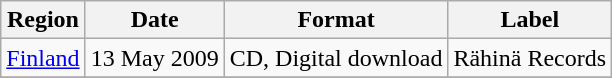<table class=wikitable>
<tr>
<th>Region</th>
<th>Date</th>
<th>Format</th>
<th>Label</th>
</tr>
<tr>
<td><a href='#'>Finland</a></td>
<td>13 May 2009</td>
<td>CD, Digital download</td>
<td>Rähinä Records</td>
</tr>
<tr>
</tr>
</table>
